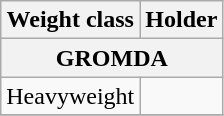<table class="wikitable">
<tr>
<th>Weight class</th>
<th>Holder</th>
</tr>
<tr ->
<th colspan="2" style="text-align:center;">GROMDA</th>
</tr>
<tr>
<td>Heavyweight</td>
<td></td>
</tr>
<tr>
</tr>
</table>
